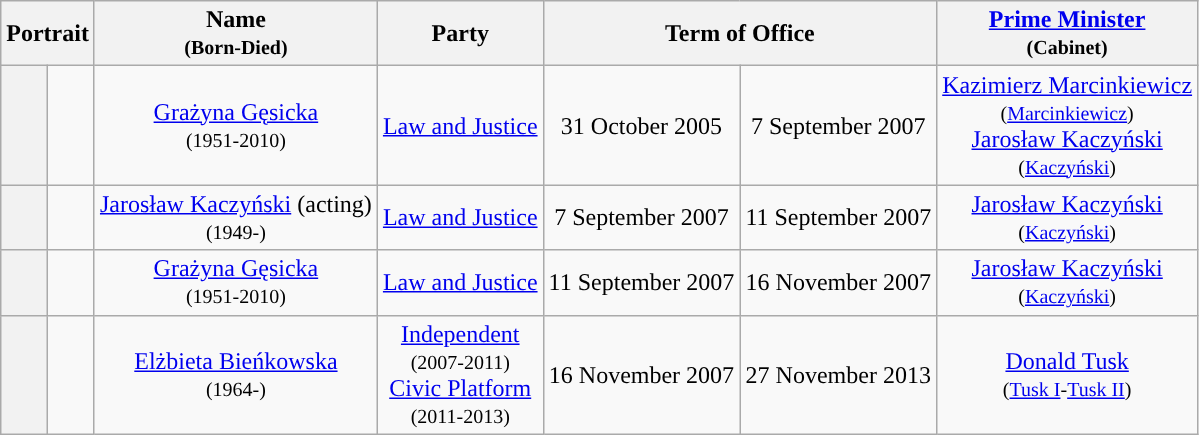<table class="wikitable" style="text-align:center;">
<tr>
<th colspan=2>Portrait</th>
<th>Name<br><small>(Born-Died)</small></th>
<th>Party</th>
<th colspan=2>Term of Office</th>
<th><a href='#'>Prime Minister</a><br><small>(Cabinet)</small></th>
</tr>
<tr>
<th ! style="background:"></th>
<td></td>
<td><a href='#'>Grażyna Gęsicka</a><br><small>(1951-2010)</small><br></td>
<td><a href='#'>Law and Justice</a></td>
<td>31 October 2005</td>
<td>7 September 2007</td>
<td><a href='#'>Kazimierz Marcinkiewicz</a> <br> <small>(<a href='#'>Marcinkiewicz</a>)</small> <br> <a href='#'>Jarosław Kaczyński</a><br> <small>(<a href='#'>Kaczyński</a>)</small></td>
</tr>
<tr>
<th ! style="background:"></th>
<td></td>
<td><a href='#'>Jarosław Kaczyński</a> (acting)<br><small>(1949-)</small><br></td>
<td><a href='#'>Law and Justice</a></td>
<td>7 September 2007</td>
<td>11 September 2007</td>
<td><a href='#'>Jarosław Kaczyński</a><br><small> (<a href='#'>Kaczyński</a>)</small></td>
</tr>
<tr>
<th ! style="background:"></th>
<td></td>
<td><a href='#'>Grażyna Gęsicka</a><br><small>(1951-2010)</small><br></td>
<td><a href='#'>Law and Justice</a></td>
<td>11 September 2007</td>
<td>16 November 2007</td>
<td><a href='#'>Jarosław Kaczyński</a><br><small> (<a href='#'>Kaczyński</a>)</small></td>
</tr>
<tr>
<th ! style="background:"></th>
<td></td>
<td><a href='#'>Elżbieta Bieńkowska</a><br><small>(1964-)</small><br></td>
<td><a href='#'>Independent</a> <br> <small>(2007-2011)</small> <br> <a href='#'>Civic Platform</a> <br> <small>(2011-2013)</small></td>
<td>16 November 2007</td>
<td>27 November 2013</td>
<td><a href='#'>Donald Tusk</a> <br><small> (<a href='#'>Tusk I</a>-<a href='#'>Tusk II</a>)</small></td>
</tr>
</table>
